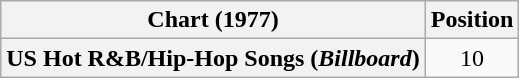<table class="wikitable sortable plainrowheaders" style="text-align:center;">
<tr>
<th scope="col">Chart (1977)</th>
<th scope="col">Position</th>
</tr>
<tr>
<th scope="row">US Hot R&B/Hip-Hop Songs (<em>Billboard</em>)</th>
<td>10</td>
</tr>
</table>
